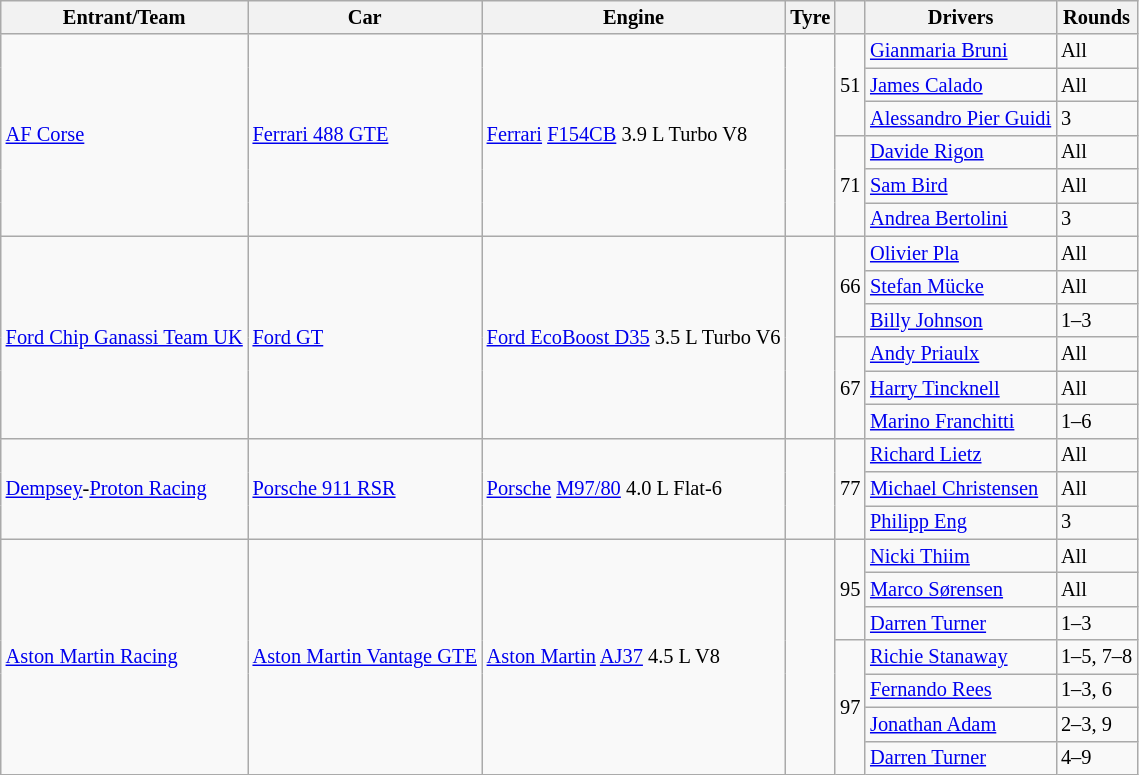<table class="wikitable" style="font-size: 85%">
<tr>
<th>Entrant/Team</th>
<th>Car</th>
<th>Engine</th>
<th>Tyre</th>
<th></th>
<th>Drivers</th>
<th>Rounds</th>
</tr>
<tr>
<td rowspan=6> <a href='#'>AF Corse</a></td>
<td rowspan=6><a href='#'>Ferrari 488 GTE</a></td>
<td rowspan=6><a href='#'>Ferrari</a> <a href='#'>F154CB</a> 3.9 L Turbo V8</td>
<td rowspan=6></td>
<td rowspan=3>51</td>
<td> <a href='#'>Gianmaria Bruni</a></td>
<td>All</td>
</tr>
<tr>
<td> <a href='#'>James Calado</a></td>
<td>All</td>
</tr>
<tr>
<td> <a href='#'>Alessandro Pier Guidi</a></td>
<td>3</td>
</tr>
<tr>
<td rowspan=3>71</td>
<td> <a href='#'>Davide Rigon</a></td>
<td>All</td>
</tr>
<tr>
<td> <a href='#'>Sam Bird</a></td>
<td>All</td>
</tr>
<tr>
<td> <a href='#'>Andrea Bertolini</a></td>
<td>3</td>
</tr>
<tr>
<td rowspan=6> <a href='#'>Ford Chip Ganassi Team UK</a></td>
<td rowspan=6><a href='#'>Ford GT</a></td>
<td rowspan=6><a href='#'>Ford EcoBoost D35</a> 3.5 L Turbo V6</td>
<td rowspan=6></td>
<td rowspan=3>66</td>
<td> <a href='#'>Olivier Pla</a></td>
<td>All</td>
</tr>
<tr>
<td> <a href='#'>Stefan Mücke</a></td>
<td>All</td>
</tr>
<tr>
<td> <a href='#'>Billy Johnson</a></td>
<td>1–3</td>
</tr>
<tr>
<td rowspan=3>67</td>
<td> <a href='#'>Andy Priaulx</a></td>
<td>All</td>
</tr>
<tr>
<td> <a href='#'>Harry Tincknell</a></td>
<td>All</td>
</tr>
<tr>
<td> <a href='#'>Marino Franchitti</a></td>
<td>1–6</td>
</tr>
<tr>
<td rowspan=3> <a href='#'>Dempsey</a>-<a href='#'>Proton Racing</a></td>
<td rowspan=3><a href='#'>Porsche 911 RSR</a></td>
<td rowspan=3><a href='#'>Porsche</a> <a href='#'>M97/80</a> 4.0 L Flat-6</td>
<td rowspan=3></td>
<td rowspan=3>77</td>
<td> <a href='#'>Richard Lietz</a></td>
<td>All</td>
</tr>
<tr>
<td> <a href='#'>Michael Christensen</a></td>
<td>All</td>
</tr>
<tr>
<td> <a href='#'>Philipp Eng</a></td>
<td>3</td>
</tr>
<tr>
<td rowspan=7> <a href='#'>Aston Martin Racing</a></td>
<td rowspan=7><a href='#'>Aston Martin Vantage GTE</a></td>
<td rowspan=7><a href='#'>Aston Martin</a> <a href='#'>AJ37</a> 4.5 L V8</td>
<td rowspan=7></td>
<td rowspan=3>95</td>
<td> <a href='#'>Nicki Thiim</a></td>
<td>All</td>
</tr>
<tr>
<td> <a href='#'>Marco Sørensen</a></td>
<td>All</td>
</tr>
<tr>
<td> <a href='#'>Darren Turner</a></td>
<td>1–3</td>
</tr>
<tr>
<td rowspan=4>97</td>
<td> <a href='#'>Richie Stanaway</a></td>
<td>1–5, 7–8</td>
</tr>
<tr>
<td> <a href='#'>Fernando Rees</a></td>
<td>1–3, 6</td>
</tr>
<tr>
<td> <a href='#'>Jonathan Adam</a></td>
<td>2–3, 9</td>
</tr>
<tr>
<td> <a href='#'>Darren Turner</a></td>
<td>4–9</td>
</tr>
</table>
